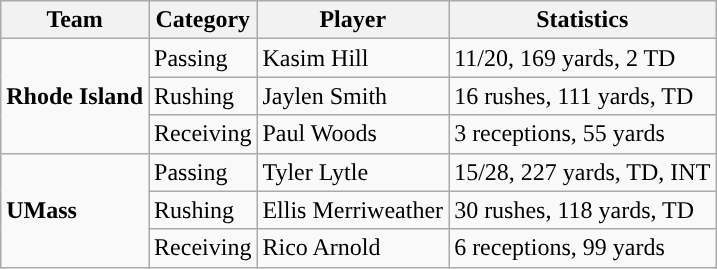<table class="wikitable" style="float: left;">
<tr>
<th>Team</th>
<th>Category</th>
<th>Player</th>
<th>Statistics</th>
</tr>
<tr>
<td rowspan=3><strong>Rhode Island</strong></td>
<td>Passing</td>
<td>Kasim Hill</td>
<td>11/20, 169 yards, 2 TD</td>
</tr>
<tr>
<td>Rushing</td>
<td>Jaylen Smith</td>
<td>16 rushes, 111 yards, TD</td>
</tr>
<tr>
<td>Receiving</td>
<td>Paul Woods</td>
<td>3 receptions, 55 yards</td>
</tr>
<tr>
<td rowspan=3><strong>UMass</strong></td>
<td>Passing</td>
<td>Tyler Lytle</td>
<td>15/28, 227 yards, TD, INT</td>
</tr>
<tr>
<td>Rushing</td>
<td>Ellis Merriweather</td>
<td>30 rushes, 118 yards, TD</td>
</tr>
<tr>
<td>Receiving</td>
<td>Rico Arnold</td>
<td>6 receptions, 99 yards</td>
</tr>
</table>
